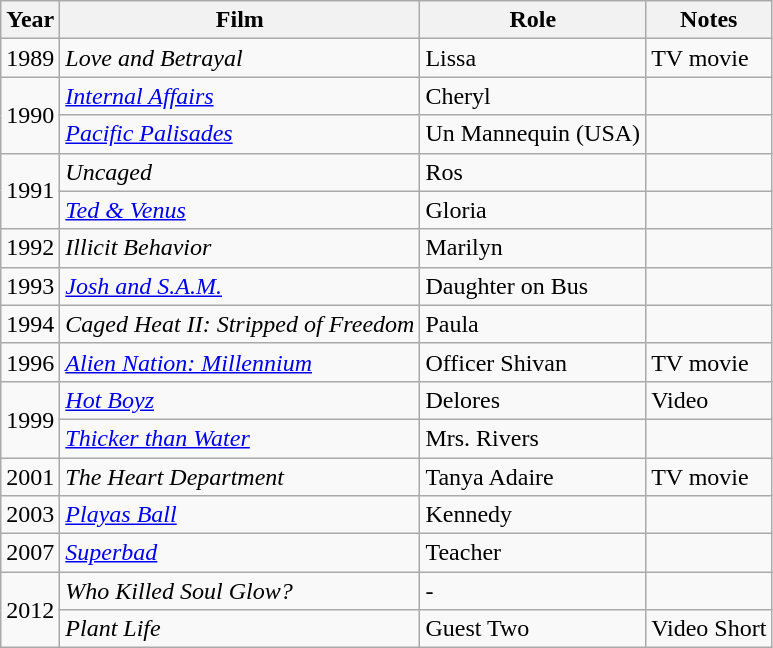<table class="wikitable sortable">
<tr>
<th>Year</th>
<th>Film</th>
<th>Role</th>
<th>Notes</th>
</tr>
<tr>
<td>1989</td>
<td><em>Love and Betrayal</em></td>
<td>Lissa</td>
<td>TV movie</td>
</tr>
<tr>
<td rowspan=2>1990</td>
<td><em><a href='#'>Internal Affairs</a></em></td>
<td>Cheryl</td>
<td></td>
</tr>
<tr>
<td><em><a href='#'>Pacific Palisades</a></em></td>
<td>Un Mannequin (USA)</td>
<td></td>
</tr>
<tr>
<td rowspan=2>1991</td>
<td><em>Uncaged</em></td>
<td>Ros</td>
<td></td>
</tr>
<tr>
<td><em><a href='#'>Ted & Venus</a></em></td>
<td>Gloria</td>
<td></td>
</tr>
<tr>
<td>1992</td>
<td><em>Illicit Behavior</em></td>
<td>Marilyn</td>
<td></td>
</tr>
<tr>
<td>1993</td>
<td><em><a href='#'>Josh and S.A.M.</a></em></td>
<td>Daughter on Bus</td>
<td></td>
</tr>
<tr>
<td>1994</td>
<td><em>Caged Heat II: Stripped of Freedom</em></td>
<td>Paula</td>
<td></td>
</tr>
<tr>
<td>1996</td>
<td><em><a href='#'>Alien Nation: Millennium</a></em></td>
<td>Officer Shivan</td>
<td>TV movie</td>
</tr>
<tr>
<td rowspan=2>1999</td>
<td><em><a href='#'>Hot Boyz</a></em></td>
<td>Delores</td>
<td>Video</td>
</tr>
<tr>
<td><em><a href='#'>Thicker than Water</a></em></td>
<td>Mrs. Rivers</td>
<td></td>
</tr>
<tr>
<td>2001</td>
<td><em>The Heart Department</em></td>
<td>Tanya Adaire</td>
<td>TV movie</td>
</tr>
<tr>
<td>2003</td>
<td><em><a href='#'>Playas Ball</a></em></td>
<td>Kennedy</td>
<td></td>
</tr>
<tr>
<td>2007</td>
<td><em><a href='#'>Superbad</a></em></td>
<td>Teacher</td>
<td></td>
</tr>
<tr>
<td rowspan=2>2012</td>
<td><em>Who Killed Soul Glow?</em></td>
<td>-</td>
<td></td>
</tr>
<tr>
<td><em>Plant Life</em></td>
<td>Guest Two</td>
<td>Video Short</td>
</tr>
</table>
